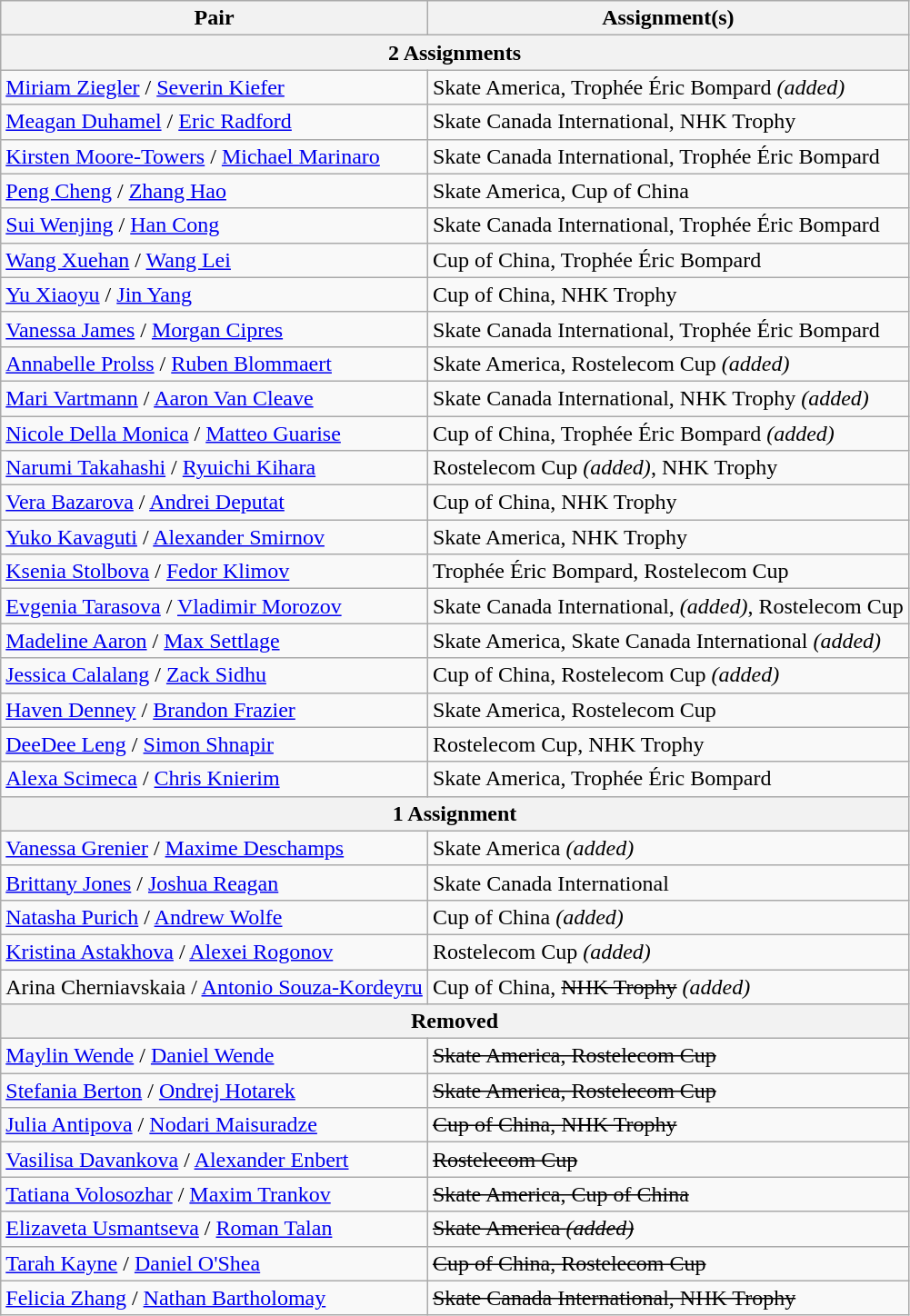<table class="wikitable">
<tr>
<th>Pair</th>
<th>Assignment(s)</th>
</tr>
<tr>
<th colspan=3>2 Assignments</th>
</tr>
<tr>
<td> <a href='#'>Miriam Ziegler</a> / <a href='#'>Severin Kiefer</a></td>
<td>Skate America, Trophée Éric Bompard <em>(added)</em></td>
</tr>
<tr>
<td> <a href='#'>Meagan Duhamel</a> / <a href='#'>Eric Radford</a></td>
<td>Skate Canada International, NHK Trophy</td>
</tr>
<tr>
<td> <a href='#'>Kirsten Moore-Towers</a> / <a href='#'>Michael Marinaro</a></td>
<td>Skate Canada International, Trophée Éric Bompard</td>
</tr>
<tr>
<td> <a href='#'>Peng Cheng</a> / <a href='#'>Zhang Hao</a></td>
<td>Skate America, Cup of China</td>
</tr>
<tr>
<td> <a href='#'>Sui Wenjing</a> / <a href='#'>Han Cong</a></td>
<td>Skate Canada International, Trophée Éric Bompard</td>
</tr>
<tr>
<td> <a href='#'>Wang Xuehan</a> / <a href='#'>Wang Lei</a></td>
<td>Cup of China, Trophée Éric Bompard</td>
</tr>
<tr>
<td> <a href='#'>Yu Xiaoyu</a> / <a href='#'>Jin Yang</a></td>
<td>Cup of China, NHK Trophy</td>
</tr>
<tr>
<td> <a href='#'>Vanessa James</a> / <a href='#'>Morgan Cipres</a></td>
<td>Skate Canada International, Trophée Éric Bompard</td>
</tr>
<tr>
<td> <a href='#'>Annabelle Prolss</a> / <a href='#'>Ruben Blommaert</a></td>
<td>Skate America, Rostelecom Cup <em>(added)</em></td>
</tr>
<tr>
<td> <a href='#'>Mari Vartmann</a> / <a href='#'>Aaron Van Cleave</a></td>
<td>Skate Canada International, NHK Trophy <em>(added)</em></td>
</tr>
<tr>
<td> <a href='#'>Nicole Della Monica</a> / <a href='#'>Matteo Guarise</a></td>
<td>Cup of China, Trophée Éric Bompard <em>(added)</em></td>
</tr>
<tr>
<td> <a href='#'>Narumi Takahashi</a> / <a href='#'>Ryuichi Kihara</a></td>
<td>Rostelecom Cup <em>(added)</em>, NHK Trophy</td>
</tr>
<tr>
<td> <a href='#'>Vera Bazarova</a> / <a href='#'>Andrei Deputat</a></td>
<td>Cup of China, NHK Trophy</td>
</tr>
<tr>
<td> <a href='#'>Yuko Kavaguti</a> / <a href='#'>Alexander Smirnov</a></td>
<td>Skate America, NHK Trophy</td>
</tr>
<tr>
<td> <a href='#'>Ksenia Stolbova</a> / <a href='#'>Fedor Klimov</a></td>
<td>Trophée Éric Bompard, Rostelecom Cup</td>
</tr>
<tr>
<td> <a href='#'>Evgenia Tarasova</a> / <a href='#'>Vladimir Morozov</a></td>
<td>Skate Canada International, <em>(added)</em>, Rostelecom Cup</td>
</tr>
<tr>
<td> <a href='#'>Madeline Aaron</a> / <a href='#'>Max Settlage</a></td>
<td>Skate America, Skate Canada International <em>(added)</em></td>
</tr>
<tr>
<td> <a href='#'>Jessica Calalang</a> / <a href='#'>Zack Sidhu</a></td>
<td>Cup of China, Rostelecom Cup <em>(added)</em></td>
</tr>
<tr>
<td> <a href='#'>Haven Denney</a> / <a href='#'>Brandon Frazier</a></td>
<td>Skate America, Rostelecom Cup</td>
</tr>
<tr>
<td> <a href='#'>DeeDee Leng</a> / <a href='#'>Simon Shnapir</a></td>
<td>Rostelecom Cup, NHK Trophy</td>
</tr>
<tr>
<td> <a href='#'>Alexa Scimeca</a> / <a href='#'>Chris Knierim</a></td>
<td>Skate America, Trophée Éric Bompard</td>
</tr>
<tr>
<th colspan=3>1 Assignment</th>
</tr>
<tr>
<td> <a href='#'>Vanessa Grenier</a> / <a href='#'>Maxime Deschamps</a></td>
<td>Skate America <em>(added)</em></td>
</tr>
<tr>
<td> <a href='#'>Brittany Jones</a> / <a href='#'>Joshua Reagan</a></td>
<td>Skate Canada International</td>
</tr>
<tr>
<td> <a href='#'>Natasha Purich</a> / <a href='#'>Andrew Wolfe</a></td>
<td>Cup of China <em>(added)</em></td>
</tr>
<tr>
<td> <a href='#'>Kristina Astakhova</a> / <a href='#'>Alexei Rogonov</a></td>
<td>Rostelecom Cup <em>(added)</em></td>
</tr>
<tr>
<td> Arina Cherniavskaia / <a href='#'>Antonio Souza-Kordeyru</a></td>
<td>Cup of China, <s>NHK Trophy</s> <em>(added)</em></td>
</tr>
<tr>
<th colspan=3>Removed</th>
</tr>
<tr>
<td> <a href='#'>Maylin Wende</a> / <a href='#'>Daniel Wende</a></td>
<td><s>Skate America, Rostelecom Cup</s></td>
</tr>
<tr>
<td> <a href='#'>Stefania Berton</a> / <a href='#'>Ondrej Hotarek</a></td>
<td><s>Skate America, Rostelecom Cup</s></td>
</tr>
<tr>
<td> <a href='#'>Julia Antipova</a> / <a href='#'>Nodari Maisuradze</a></td>
<td><s>Cup of China, NHK Trophy</s></td>
</tr>
<tr>
<td> <a href='#'>Vasilisa Davankova</a> / <a href='#'>Alexander Enbert</a></td>
<td><s>Rostelecom Cup</s></td>
</tr>
<tr>
<td> <a href='#'>Tatiana Volosozhar</a> / <a href='#'>Maxim Trankov</a></td>
<td><s>Skate America, Cup of China</s></td>
</tr>
<tr>
<td> <a href='#'>Elizaveta Usmantseva</a> / <a href='#'>Roman Talan</a></td>
<td><s>Skate America <em>(added)</em></s></td>
</tr>
<tr>
<td> <a href='#'>Tarah Kayne</a> / <a href='#'>Daniel O'Shea</a></td>
<td><s>Cup of China, Rostelecom Cup</s></td>
</tr>
<tr>
<td> <a href='#'>Felicia Zhang</a> / <a href='#'>Nathan Bartholomay</a></td>
<td><s>Skate Canada International, NHK Trophy</s></td>
</tr>
</table>
